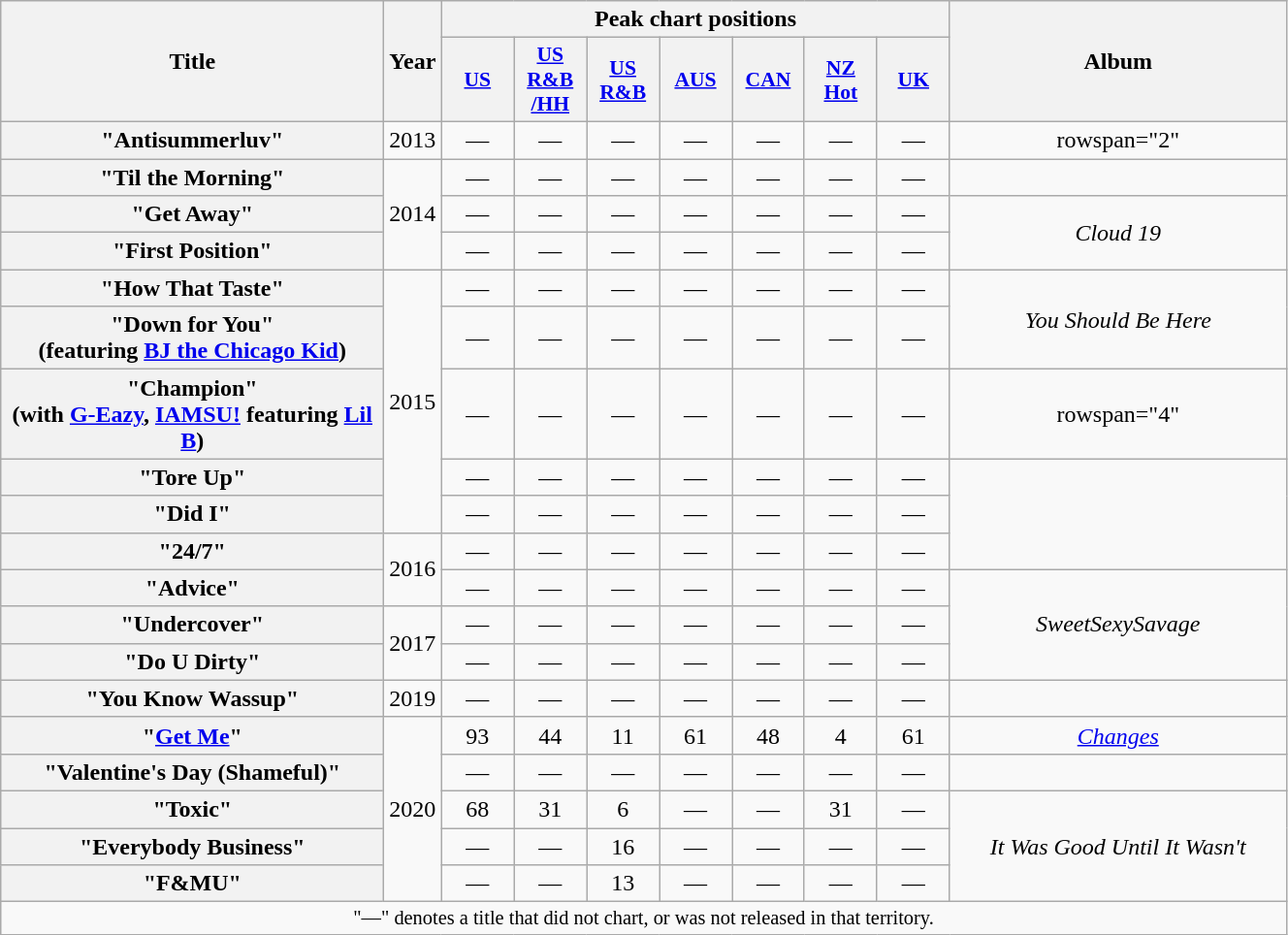<table class="wikitable plainrowheaders" style="text-align:center;" border="2">
<tr>
<th scope="col" rowspan="2" style="width:16em;">Title</th>
<th scope="col" rowspan="2" style="width:1em;">Year</th>
<th scope="col" colspan="7">Peak chart positions</th>
<th scope="col" rowspan="2" style="width:14em;">Album</th>
</tr>
<tr>
<th scope="col" style="width:3em;font-size:90%;"><a href='#'>US</a><br></th>
<th scope="col" style="width:3em;font-size:90%;"><a href='#'>US<br>R&B<br>/HH</a><br></th>
<th scope="col" style="width:3em;font-size:90%;"><a href='#'>US R&B</a><br></th>
<th scope="col" style="width:3em;font-size:90%;"><a href='#'>AUS</a><br></th>
<th scope="col" style="width:3em;font-size:90%;"><a href='#'>CAN</a><br></th>
<th scope="col" style="width:3em;font-size:90%;"><a href='#'>NZ<br>Hot</a><br></th>
<th scope="col" style="width:3em;font-size:90%;"><a href='#'>UK</a><br></th>
</tr>
<tr>
<th scope="row">"Antisummerluv"</th>
<td>2013</td>
<td>—</td>
<td>—</td>
<td>—</td>
<td>—</td>
<td>—</td>
<td>—</td>
<td>—</td>
<td>rowspan="2" </td>
</tr>
<tr>
<th scope="row">"Til the Morning"</th>
<td rowspan="3">2014</td>
<td>—</td>
<td>—</td>
<td>—</td>
<td>—</td>
<td>—</td>
<td>—</td>
<td>—</td>
</tr>
<tr>
<th scope="row">"Get Away"</th>
<td>—</td>
<td>—</td>
<td>—</td>
<td>—</td>
<td>—</td>
<td>—</td>
<td>—</td>
<td rowspan="2"><em>Cloud 19</em></td>
</tr>
<tr>
<th scope="row">"First Position"</th>
<td>—</td>
<td>—</td>
<td>—</td>
<td>—</td>
<td>—</td>
<td>—</td>
<td>—</td>
</tr>
<tr>
<th scope="row">"How That Taste"</th>
<td rowspan="5">2015</td>
<td>—</td>
<td>—</td>
<td>—</td>
<td>—</td>
<td>—</td>
<td>—</td>
<td>—</td>
<td rowspan="2"><em>You Should Be Here</em></td>
</tr>
<tr>
<th scope="row">"Down for You"<br><span>(featuring <a href='#'>BJ the Chicago Kid</a>)</span></th>
<td>—</td>
<td>—</td>
<td>—</td>
<td>—</td>
<td>—</td>
<td>—</td>
<td>—</td>
</tr>
<tr>
<th scope="row">"Champion"<br><span>(with <a href='#'>G-Eazy</a>, <a href='#'>IAMSU!</a> featuring <a href='#'>Lil B</a>)</span></th>
<td>—</td>
<td>—</td>
<td>—</td>
<td>—</td>
<td>—</td>
<td>—</td>
<td>—</td>
<td>rowspan="4" </td>
</tr>
<tr>
<th scope="row">"Tore Up"</th>
<td>—</td>
<td>—</td>
<td>—</td>
<td>—</td>
<td>—</td>
<td>—</td>
<td>—</td>
</tr>
<tr>
<th scope="row">"Did I"</th>
<td>—</td>
<td>—</td>
<td>—</td>
<td>—</td>
<td>—</td>
<td>—</td>
<td>—</td>
</tr>
<tr>
<th scope="row">"24/7"</th>
<td rowspan="2">2016</td>
<td>—</td>
<td>—</td>
<td>—</td>
<td>—</td>
<td>—</td>
<td>—</td>
<td>—</td>
</tr>
<tr>
<th scope="row">"Advice"</th>
<td>—</td>
<td>—</td>
<td>—</td>
<td>—</td>
<td>—</td>
<td>—</td>
<td>—</td>
<td rowspan="3"><em>SweetSexySavage</em></td>
</tr>
<tr>
<th scope="row">"Undercover"</th>
<td rowspan="2">2017</td>
<td>—</td>
<td>—</td>
<td>—</td>
<td>—</td>
<td>—</td>
<td>—</td>
<td>—</td>
</tr>
<tr>
<th scope="row">"Do U Dirty"</th>
<td>—</td>
<td>—</td>
<td>—</td>
<td>—</td>
<td>—</td>
<td>—</td>
<td>—</td>
</tr>
<tr>
<th scope="row">"You Know Wassup"</th>
<td>2019</td>
<td>—</td>
<td>—</td>
<td>—</td>
<td>—</td>
<td>—</td>
<td>—</td>
<td>—</td>
<td></td>
</tr>
<tr>
<th scope="row">"<a href='#'>Get Me</a>"<br></th>
<td rowspan="5">2020</td>
<td>93</td>
<td>44</td>
<td>11</td>
<td>61</td>
<td>48</td>
<td>4</td>
<td>61</td>
<td><em><a href='#'>Changes</a></em></td>
</tr>
<tr>
<th scope="row">"Valentine's Day (Shameful)"</th>
<td>—</td>
<td>—</td>
<td>—</td>
<td>—</td>
<td>—</td>
<td>—</td>
<td>—</td>
<td></td>
</tr>
<tr>
<th scope="row">"Toxic"</th>
<td>68</td>
<td>31</td>
<td>6</td>
<td>—</td>
<td>—</td>
<td>31</td>
<td>—</td>
<td rowspan="3"><em>It Was Good Until It Wasn't</em></td>
</tr>
<tr>
<th scope="row">"Everybody Business"</th>
<td>—</td>
<td>—</td>
<td>16</td>
<td>—</td>
<td>—</td>
<td>—</td>
<td>—</td>
</tr>
<tr>
<th scope="row">"F&MU"</th>
<td>—</td>
<td>—</td>
<td>13</td>
<td>—</td>
<td>—</td>
<td>—</td>
<td>—</td>
</tr>
<tr>
<td colspan="13" style="font-size:85%">"—" denotes a title that did not chart, or was not released in that territory.</td>
</tr>
</table>
